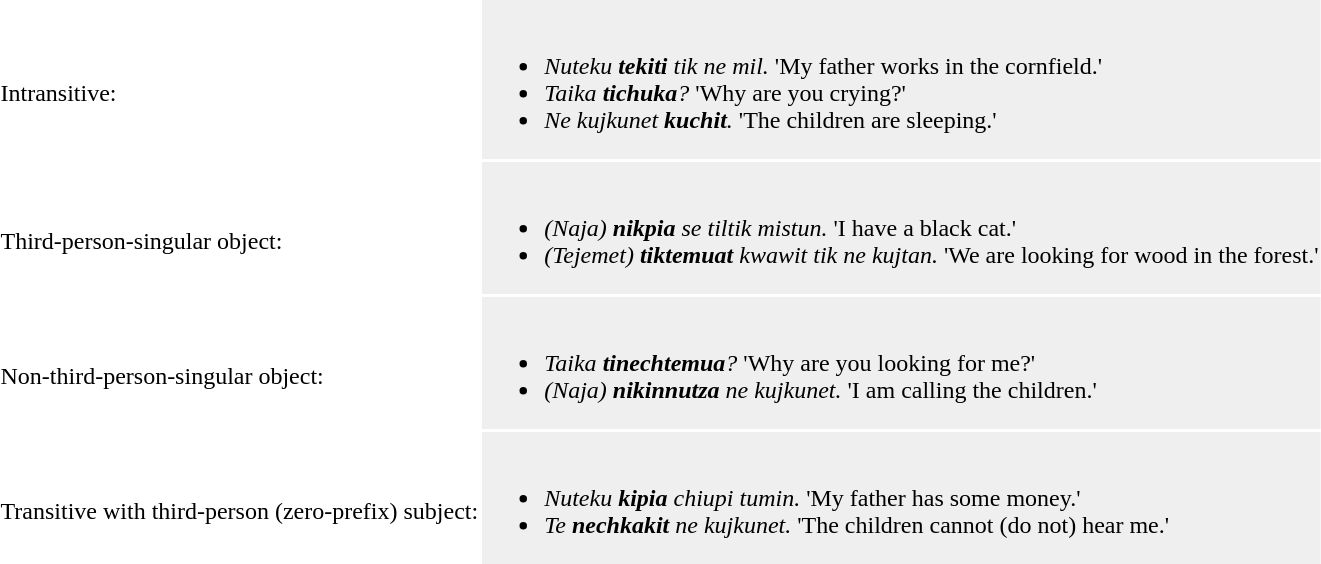<table>
<tr>
<td><br>Intransitive:</td>
<td style="background:#efefef;"><br><ul><li><em>Nuteku <strong>tekiti</strong> tik ne mil.</em> 'My father works in the cornfield.'</li><li><em>Taika <strong>tichuka</strong>?</em> 'Why are you crying?'</li><li><em>Ne kujkunet <strong>kuchit</strong>.</em> 'The children are sleeping.'</li></ul></td>
</tr>
<tr>
<td><br>Third-person-singular object:</td>
<td style="background:#efefef;"><br><ul><li><em>(Naja) <strong>nikpia</strong> se tiltik mistun.</em> 'I have a black cat.'</li><li><em>(Tejemet) <strong>tiktemuat</strong> kwawit tik ne kujtan.</em> 'We are looking for wood in the forest.'</li></ul></td>
</tr>
<tr>
<td><br>Non-third-person-singular object:</td>
<td style="background:#efefef;"><br><ul><li><em>Taika <strong>tinechtemua</strong>?</em> 'Why are you looking for me?'</li><li><em>(Naja) <strong>nikinnutza</strong> ne kujkunet.</em> 'I am calling the children.'</li></ul></td>
</tr>
<tr>
<td><br>Transitive with third-person (zero-prefix) subject:</td>
<td style="background:#efefef;"><br><ul><li><em>Nuteku <strong>kipia</strong> chiupi tumin.</em> 'My father has some money.'</li><li><em>Te <strong>nechkakit</strong> ne kujkunet.</em> 'The children cannot (do not) hear me.'</li></ul></td>
</tr>
</table>
